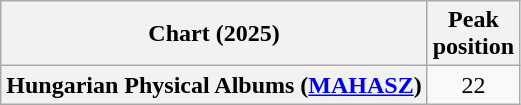<table class="wikitable sortable plainrowheaders" style="text-align:center">
<tr>
<th scope="col">Chart (2025)</th>
<th scope="col">Peak<br>position</th>
</tr>
<tr>
<th scope="row">Hungarian Physical Albums (<a href='#'>MAHASZ</a>)</th>
<td>22</td>
</tr>
</table>
